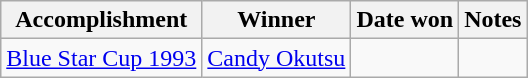<table class="wikitable">
<tr>
<th>Accomplishment</th>
<th>Winner</th>
<th>Date won</th>
<th>Notes</th>
</tr>
<tr>
<td><a href='#'>Blue Star Cup 1993</a></td>
<td><a href='#'>Candy Okutsu</a></td>
<td></td>
<td></td>
</tr>
</table>
